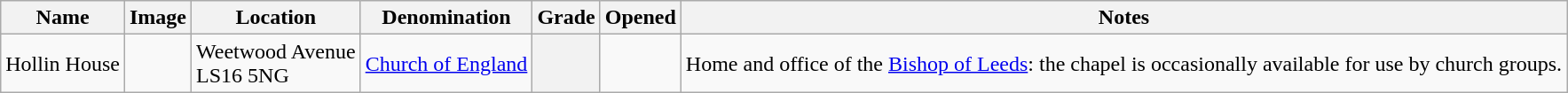<table class="wikitable sortable">
<tr>
<th>Name</th>
<th class="unsortable">Image</th>
<th>Location</th>
<th>Denomination</th>
<th>Grade</th>
<th>Opened</th>
<th class="unsortable">Notes</th>
</tr>
<tr>
<td>Hollin House</td>
<td></td>
<td>Weetwood Avenue<br>LS16 5NG </td>
<td><a href='#'>Church of England</a></td>
<th></th>
<td></td>
<td>Home and office of the <a href='#'>Bishop of Leeds</a>: the chapel is occasionally available for use by church groups.</td>
</tr>
</table>
